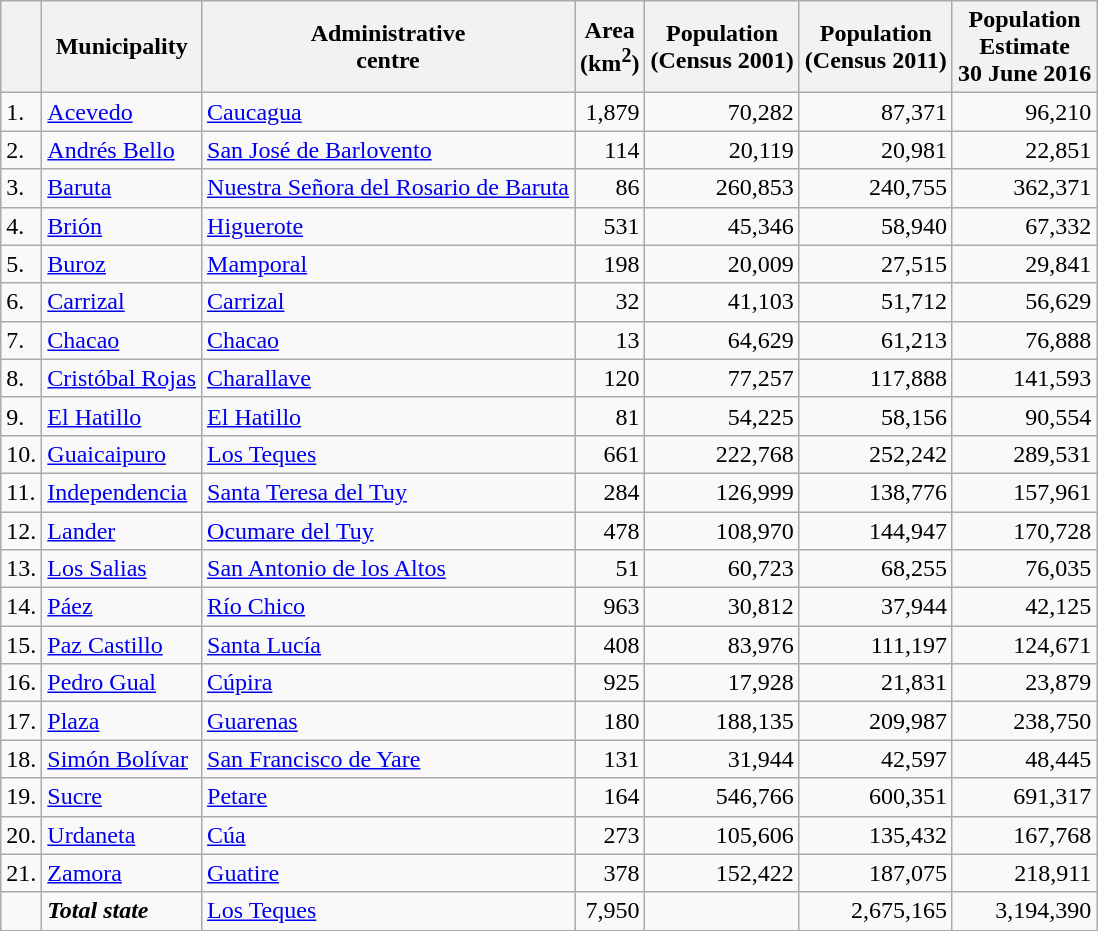<table class="wikitable">
<tr>
<th></th>
<th>Municipality</th>
<th>Administrative<br>centre</th>
<th>Area<br>(km<sup>2</sup>)</th>
<th>Population<br>(Census 2001)</th>
<th>Population<br>(Census 2011)</th>
<th>Population<br>Estimate<br>30 June 2016</th>
</tr>
<tr>
<td>1.</td>
<td><a href='#'>Acevedo</a></td>
<td><a href='#'>Caucagua</a></td>
<td align="right">1,879</td>
<td align="right">70,282</td>
<td align="right">87,371</td>
<td align="right">96,210</td>
</tr>
<tr>
<td>2.</td>
<td><a href='#'>Andrés Bello</a></td>
<td><a href='#'>San José de Barlovento</a></td>
<td align="right">114</td>
<td align="right">20,119</td>
<td align="right">20,981</td>
<td align="right">22,851</td>
</tr>
<tr>
<td>3.</td>
<td><a href='#'>Baruta</a></td>
<td><a href='#'>Nuestra Señora del Rosario de Baruta</a></td>
<td align="right">86</td>
<td align="right">260,853</td>
<td align="right">240,755</td>
<td align="right">362,371</td>
</tr>
<tr>
<td>4.</td>
<td><a href='#'>Brión</a></td>
<td><a href='#'>Higuerote</a></td>
<td align="right">531</td>
<td align="right">45,346</td>
<td align="right">58,940</td>
<td align="right">67,332</td>
</tr>
<tr>
<td>5.</td>
<td><a href='#'>Buroz</a></td>
<td><a href='#'>Mamporal</a></td>
<td align="right">198</td>
<td align="right">20,009</td>
<td align="right">27,515</td>
<td align="right">29,841</td>
</tr>
<tr>
<td>6.</td>
<td><a href='#'>Carrizal</a></td>
<td><a href='#'>Carrizal</a></td>
<td align="right">32</td>
<td align="right">41,103</td>
<td align="right">51,712</td>
<td align="right">56,629</td>
</tr>
<tr>
<td>7.</td>
<td><a href='#'>Chacao</a></td>
<td><a href='#'>Chacao</a></td>
<td align="right">13</td>
<td align="right">64,629</td>
<td align="right">61,213</td>
<td align="right">76,888</td>
</tr>
<tr>
<td>8.</td>
<td><a href='#'>Cristóbal Rojas</a></td>
<td><a href='#'>Charallave</a></td>
<td align="right">120</td>
<td align="right">77,257</td>
<td align="right">117,888</td>
<td align="right">141,593</td>
</tr>
<tr>
<td>9.</td>
<td><a href='#'>El Hatillo</a></td>
<td><a href='#'>El Hatillo</a></td>
<td align="right">81</td>
<td align="right">54,225</td>
<td align="right">58,156</td>
<td align="right">90,554</td>
</tr>
<tr>
<td>10.</td>
<td><a href='#'>Guaicaipuro</a></td>
<td><a href='#'>Los Teques</a></td>
<td align="right">661</td>
<td align="right">222,768</td>
<td align="right">252,242</td>
<td align="right">289,531</td>
</tr>
<tr>
<td>11.</td>
<td><a href='#'>Independencia</a></td>
<td><a href='#'>Santa Teresa del Tuy</a></td>
<td align="right">284</td>
<td align="right">126,999</td>
<td align="right">138,776</td>
<td align="right">157,961</td>
</tr>
<tr>
<td>12.</td>
<td><a href='#'>Lander</a></td>
<td><a href='#'>Ocumare del Tuy</a></td>
<td align="right">478</td>
<td align="right">108,970</td>
<td align="right">144,947</td>
<td align="right">170,728</td>
</tr>
<tr>
<td>13.</td>
<td><a href='#'>Los Salias</a></td>
<td><a href='#'>San Antonio de los Altos</a></td>
<td align="right">51</td>
<td align="right">60,723</td>
<td align="right">68,255</td>
<td align="right">76,035</td>
</tr>
<tr>
<td>14.</td>
<td><a href='#'>Páez</a></td>
<td><a href='#'>Río Chico</a></td>
<td align="right">963</td>
<td align="right">30,812</td>
<td align="right">37,944</td>
<td align="right">42,125</td>
</tr>
<tr>
<td>15.</td>
<td><a href='#'>Paz Castillo</a></td>
<td><a href='#'>Santa Lucía</a></td>
<td align="right">408</td>
<td align="right">83,976</td>
<td align="right">111,197</td>
<td align="right">124,671</td>
</tr>
<tr>
<td>16.</td>
<td><a href='#'>Pedro Gual</a></td>
<td><a href='#'>Cúpira</a></td>
<td align="right">925</td>
<td align="right">17,928</td>
<td align="right">21,831</td>
<td align="right">23,879</td>
</tr>
<tr>
<td>17.</td>
<td><a href='#'>Plaza</a></td>
<td><a href='#'>Guarenas</a></td>
<td align="right">180</td>
<td align="right">188,135</td>
<td align="right">209,987</td>
<td align="right">238,750</td>
</tr>
<tr>
<td>18.</td>
<td><a href='#'>Simón Bolívar</a></td>
<td><a href='#'>San Francisco de Yare</a></td>
<td align="right">131</td>
<td align="right">31,944</td>
<td align="right">42,597</td>
<td align="right">48,445</td>
</tr>
<tr>
<td>19.</td>
<td><a href='#'>Sucre</a></td>
<td><a href='#'>Petare</a></td>
<td align="right">164</td>
<td align="right">546,766</td>
<td align="right">600,351</td>
<td align="right">691,317</td>
</tr>
<tr>
<td>20.</td>
<td><a href='#'>Urdaneta</a></td>
<td><a href='#'>Cúa</a></td>
<td align="right">273</td>
<td align="right">105,606</td>
<td align="right">135,432</td>
<td align="right">167,768</td>
</tr>
<tr>
<td>21.</td>
<td><a href='#'>Zamora</a></td>
<td><a href='#'>Guatire</a></td>
<td align="right">378</td>
<td align="right">152,422</td>
<td align="right">187,075</td>
<td align="right">218,911</td>
</tr>
<tr>
<td></td>
<td><strong><em>Total state</em></strong></td>
<td><a href='#'>Los Teques</a></td>
<td align="right">7,950</td>
<td></td>
<td align="right">2,675,165</td>
<td align="right">3,194,390</td>
</tr>
</table>
